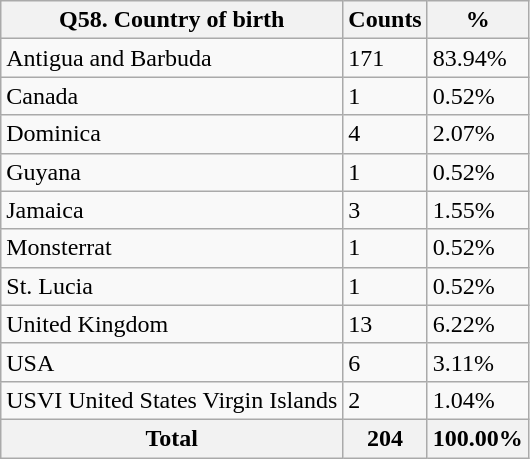<table class="wikitable sortable">
<tr>
<th>Q58. Country of birth</th>
<th>Counts</th>
<th>%</th>
</tr>
<tr>
<td>Antigua and Barbuda</td>
<td>171</td>
<td>83.94%</td>
</tr>
<tr>
<td>Canada</td>
<td>1</td>
<td>0.52%</td>
</tr>
<tr>
<td>Dominica</td>
<td>4</td>
<td>2.07%</td>
</tr>
<tr>
<td>Guyana</td>
<td>1</td>
<td>0.52%</td>
</tr>
<tr>
<td>Jamaica</td>
<td>3</td>
<td>1.55%</td>
</tr>
<tr>
<td>Monsterrat</td>
<td>1</td>
<td>0.52%</td>
</tr>
<tr>
<td>St. Lucia</td>
<td>1</td>
<td>0.52%</td>
</tr>
<tr>
<td>United Kingdom</td>
<td>13</td>
<td>6.22%</td>
</tr>
<tr>
<td>USA</td>
<td>6</td>
<td>3.11%</td>
</tr>
<tr>
<td>USVI United States Virgin Islands</td>
<td>2</td>
<td>1.04%</td>
</tr>
<tr>
<th>Total</th>
<th>204</th>
<th>100.00%</th>
</tr>
</table>
